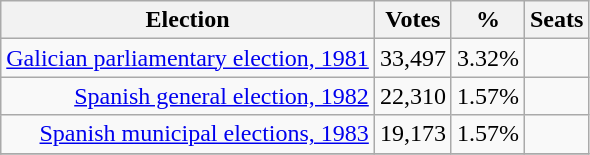<table class="wikitable sortable">
<tr>
<th bgcolor="#BFCFFF">Election</th>
<th bgcolor="#BFCFFF">Votes</th>
<th bgcolor="#BFCFFF">%</th>
<th bgcolor="#BFCFFF">Seats</th>
</tr>
<tr>
<td align="right"><a href='#'>Galician parliamentary election, 1981</a></td>
<td align="right">33,497</td>
<td align="right">3.32%</td>
<td align="center"></td>
</tr>
<tr>
<td align="right"><a href='#'>Spanish general election, 1982</a></td>
<td align="right">22,310</td>
<td align="right">1.57%</td>
<td align="center"></td>
</tr>
<tr>
<td align="right"><a href='#'>Spanish municipal elections, 1983</a></td>
<td align="right">19,173</td>
<td align="right">1.57%</td>
<td align="center"></td>
</tr>
<tr>
</tr>
</table>
